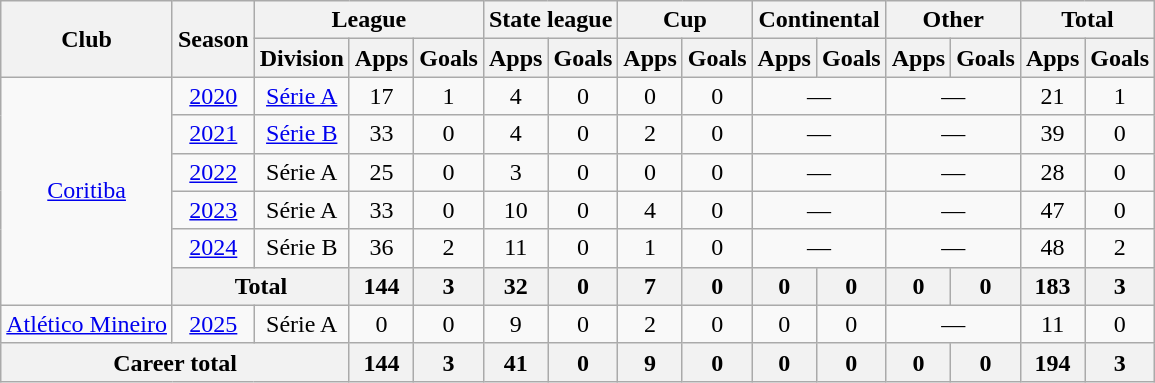<table class="wikitable" style="text-align: center">
<tr>
<th rowspan="2">Club</th>
<th rowspan="2">Season</th>
<th colspan="3">League</th>
<th colspan="2">State league</th>
<th colspan="2">Cup</th>
<th colspan="2">Continental</th>
<th colspan="2">Other</th>
<th colspan="2">Total</th>
</tr>
<tr>
<th>Division</th>
<th>Apps</th>
<th>Goals</th>
<th>Apps</th>
<th>Goals</th>
<th>Apps</th>
<th>Goals</th>
<th>Apps</th>
<th>Goals</th>
<th>Apps</th>
<th>Goals</th>
<th>Apps</th>
<th>Goals</th>
</tr>
<tr>
<td rowspan=6><a href='#'>Coritiba</a></td>
<td><a href='#'>2020</a></td>
<td><a href='#'>Série A</a></td>
<td>17</td>
<td>1</td>
<td>4</td>
<td>0</td>
<td>0</td>
<td>0</td>
<td colspan=2>—</td>
<td colspan=2>—</td>
<td>21</td>
<td>1</td>
</tr>
<tr>
<td><a href='#'>2021</a></td>
<td><a href='#'>Série B</a></td>
<td>33</td>
<td>0</td>
<td>4</td>
<td>0</td>
<td>2</td>
<td>0</td>
<td colspan=2>—</td>
<td colspan=2>—</td>
<td>39</td>
<td>0</td>
</tr>
<tr>
<td><a href='#'>2022</a></td>
<td>Série A</td>
<td>25</td>
<td>0</td>
<td>3</td>
<td>0</td>
<td>0</td>
<td>0</td>
<td colspan=2>—</td>
<td colspan=2>—</td>
<td>28</td>
<td>0</td>
</tr>
<tr>
<td><a href='#'>2023</a></td>
<td>Série A</td>
<td>33</td>
<td>0</td>
<td>10</td>
<td>0</td>
<td>4</td>
<td>0</td>
<td colspan=2>—</td>
<td colspan=2>—</td>
<td>47</td>
<td>0</td>
</tr>
<tr>
<td><a href='#'>2024</a></td>
<td>Série B</td>
<td>36</td>
<td>2</td>
<td>11</td>
<td>0</td>
<td>1</td>
<td>0</td>
<td colspan=2>—</td>
<td colspan=2>—</td>
<td>48</td>
<td>2</td>
</tr>
<tr>
<th colspan="2">Total</th>
<th>144</th>
<th>3</th>
<th>32</th>
<th>0</th>
<th>7</th>
<th>0</th>
<th>0</th>
<th>0</th>
<th>0</th>
<th>0</th>
<th>183</th>
<th>3</th>
</tr>
<tr>
<td rowspan=1><a href='#'>Atlético Mineiro</a></td>
<td><a href='#'>2025</a></td>
<td>Série A</td>
<td>0</td>
<td>0</td>
<td>9</td>
<td>0</td>
<td>2</td>
<td>0</td>
<td>0</td>
<td>0</td>
<td colspan=2>—</td>
<td>11</td>
<td>0</td>
</tr>
<tr>
<th colspan="3"><strong>Career total</strong></th>
<th>144</th>
<th>3</th>
<th>41</th>
<th>0</th>
<th>9</th>
<th>0</th>
<th>0</th>
<th>0</th>
<th>0</th>
<th>0</th>
<th>194</th>
<th>3</th>
</tr>
</table>
